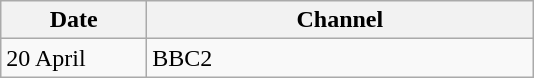<table class="wikitable">
<tr>
<th width=90>Date</th>
<th width=250>Channel</th>
</tr>
<tr>
<td>20 April</td>
<td>BBC2</td>
</tr>
</table>
